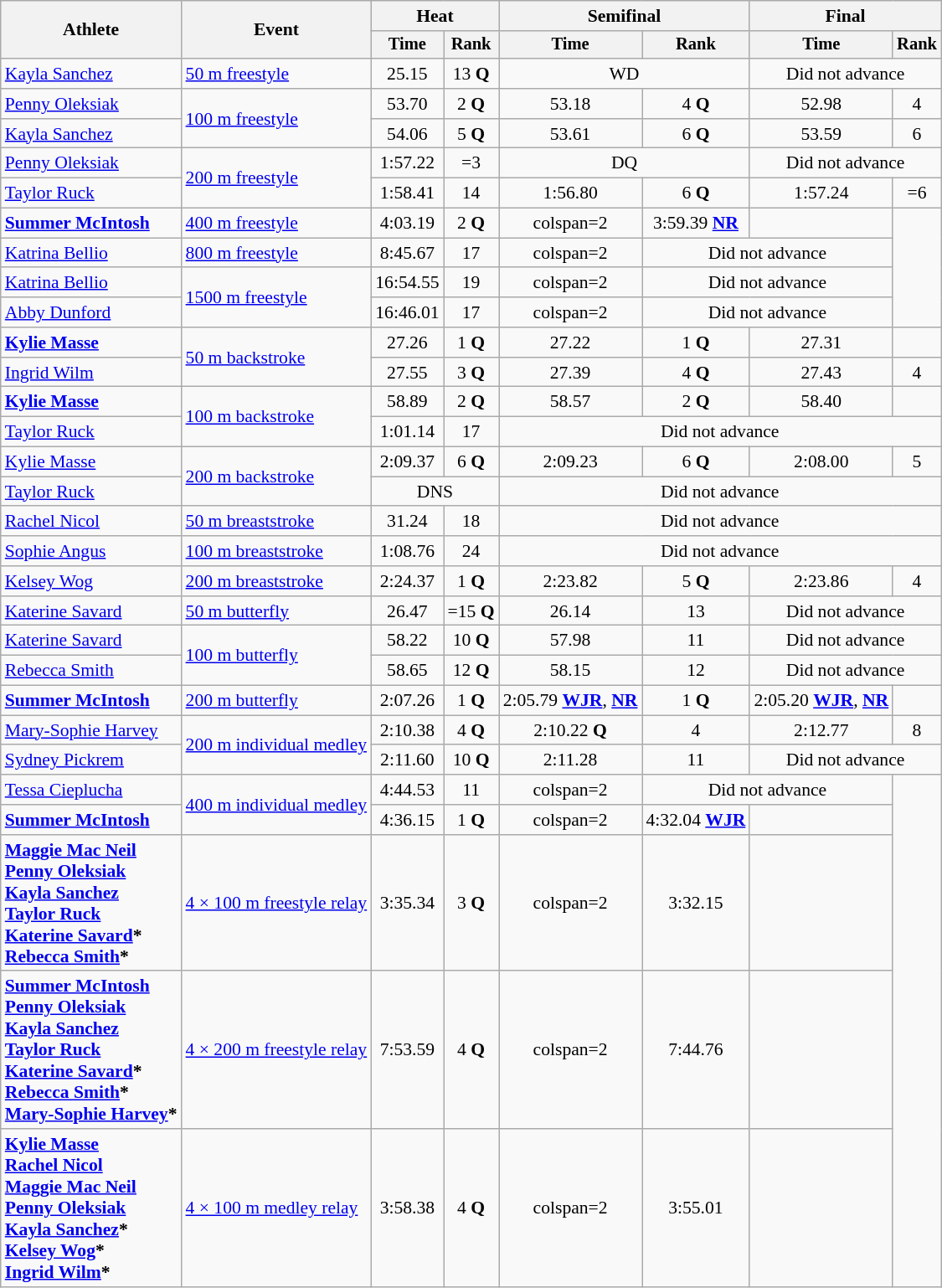<table class=wikitable style="font-size:90%">
<tr>
<th rowspan="2">Athlete</th>
<th rowspan="2">Event</th>
<th colspan="2">Heat</th>
<th colspan="2">Semifinal</th>
<th colspan="2">Final</th>
</tr>
<tr style="font-size:95%">
<th>Time</th>
<th>Rank</th>
<th>Time</th>
<th>Rank</th>
<th>Time</th>
<th>Rank</th>
</tr>
<tr align=center>
<td align=left><a href='#'>Kayla Sanchez</a></td>
<td align=left><a href='#'>50 m freestyle</a></td>
<td>25.15</td>
<td>13 <strong>Q</strong></td>
<td colspan=2>WD</td>
<td colspan=2>Did not advance</td>
</tr>
<tr align=center>
<td align=left><a href='#'>Penny Oleksiak</a></td>
<td align=left rowspan=2><a href='#'>100 m freestyle</a></td>
<td>53.70</td>
<td>2 <strong>Q</strong></td>
<td>53.18</td>
<td>4 <strong>Q</strong></td>
<td>52.98</td>
<td>4</td>
</tr>
<tr align=center>
<td align=left><a href='#'>Kayla Sanchez</a></td>
<td>54.06</td>
<td>5 <strong>Q</strong></td>
<td>53.61</td>
<td>6 <strong>Q</strong></td>
<td>53.59</td>
<td>6</td>
</tr>
<tr align=center>
<td align=left><a href='#'>Penny Oleksiak</a></td>
<td align=left rowspan=2><a href='#'>200 m freestyle</a></td>
<td>1:57.22</td>
<td>=3</td>
<td colspan=2>DQ</td>
<td colspan=2>Did not advance</td>
</tr>
<tr align=center>
<td align=left><a href='#'>Taylor Ruck</a></td>
<td>1:58.41</td>
<td>14</td>
<td>1:56.80</td>
<td>6 <strong>Q</strong></td>
<td>1:57.24</td>
<td>=6</td>
</tr>
<tr align=center>
<td align=left><strong><a href='#'>Summer McIntosh</a></strong></td>
<td align=left><a href='#'>400 m freestyle</a></td>
<td>4:03.19</td>
<td>2 <strong>Q</strong></td>
<td>colspan=2 </td>
<td>3:59.39 <strong><a href='#'>NR</a></strong></td>
<td></td>
</tr>
<tr align=center>
<td align=left><a href='#'>Katrina Bellio</a></td>
<td align=left><a href='#'>800 m freestyle</a></td>
<td>8:45.67</td>
<td>17</td>
<td>colspan=2 </td>
<td colspan=2>Did not advance</td>
</tr>
<tr align=center>
<td align=left><a href='#'>Katrina Bellio</a></td>
<td align=left rowspan=2><a href='#'>1500 m freestyle</a></td>
<td>16:54.55</td>
<td>19</td>
<td>colspan=2 </td>
<td colspan=2>Did not advance</td>
</tr>
<tr align=center>
<td align=left><a href='#'>Abby Dunford</a></td>
<td>16:46.01</td>
<td>17</td>
<td>colspan=2 </td>
<td colspan=2>Did not advance</td>
</tr>
<tr align=center>
<td align=left><strong><a href='#'>Kylie Masse</a></strong></td>
<td align=left rowspan=2><a href='#'>50 m backstroke</a></td>
<td>27.26</td>
<td>1 <strong>Q</strong></td>
<td>27.22</td>
<td>1 <strong>Q</strong></td>
<td>27.31</td>
<td></td>
</tr>
<tr align=center>
<td align=left><a href='#'>Ingrid Wilm</a></td>
<td>27.55</td>
<td>3 <strong>Q</strong></td>
<td>27.39</td>
<td>4 <strong>Q</strong></td>
<td>27.43</td>
<td>4</td>
</tr>
<tr align=center>
<td align=left><strong><a href='#'>Kylie Masse</a></strong></td>
<td align=left rowspan=2><a href='#'>100 m backstroke</a></td>
<td>58.89</td>
<td>2 <strong>Q</strong></td>
<td>58.57</td>
<td>2 <strong>Q</strong></td>
<td>58.40</td>
<td></td>
</tr>
<tr align=center>
<td align=left><a href='#'>Taylor Ruck</a></td>
<td>1:01.14</td>
<td>17</td>
<td colspan=4>Did not advance</td>
</tr>
<tr align=center>
<td align=left><a href='#'>Kylie Masse</a></td>
<td align=left rowspan=2><a href='#'>200 m backstroke</a></td>
<td>2:09.37</td>
<td>6 <strong>Q</strong></td>
<td>2:09.23</td>
<td>6 <strong>Q</strong></td>
<td>2:08.00</td>
<td>5</td>
</tr>
<tr align=center>
<td align=left><a href='#'>Taylor Ruck</a></td>
<td colspan=2>DNS</td>
<td colspan=4>Did not advance</td>
</tr>
<tr align=center>
<td align=left><a href='#'>Rachel Nicol</a></td>
<td align=left><a href='#'>50 m breaststroke</a></td>
<td>31.24</td>
<td>18</td>
<td colspan=4>Did not advance</td>
</tr>
<tr align=center>
<td align=left><a href='#'>Sophie Angus</a></td>
<td align=left><a href='#'>100 m breaststroke</a></td>
<td>1:08.76</td>
<td>24</td>
<td colspan=4>Did not advance</td>
</tr>
<tr align=center>
<td align=left><a href='#'>Kelsey Wog</a></td>
<td align=left><a href='#'>200 m breaststroke</a></td>
<td>2:24.37</td>
<td>1 <strong>Q</strong></td>
<td>2:23.82</td>
<td>5 <strong>Q</strong></td>
<td>2:23.86</td>
<td>4</td>
</tr>
<tr align=center>
<td align=left><a href='#'>Katerine Savard</a></td>
<td align=left><a href='#'>50 m butterfly</a></td>
<td>26.47</td>
<td>=15 <strong>Q</strong></td>
<td>26.14</td>
<td>13</td>
<td colspan=2>Did not advance</td>
</tr>
<tr align=center>
<td align=left><a href='#'>Katerine Savard</a></td>
<td align=left rowspan=2><a href='#'>100 m butterfly</a></td>
<td>58.22</td>
<td>10 <strong>Q</strong></td>
<td>57.98</td>
<td>11</td>
<td colspan=2>Did not advance</td>
</tr>
<tr align=center>
<td align=left><a href='#'>Rebecca Smith</a></td>
<td>58.65</td>
<td>12 <strong>Q</strong></td>
<td>58.15</td>
<td>12</td>
<td colspan=2>Did not advance</td>
</tr>
<tr align=center>
<td align=left><strong><a href='#'>Summer McIntosh</a></strong></td>
<td align=left><a href='#'>200 m butterfly</a></td>
<td>2:07.26</td>
<td>1 <strong>Q</strong></td>
<td>2:05.79 <strong><a href='#'>WJR</a></strong>, <strong><a href='#'>NR</a></strong></td>
<td>1 <strong>Q</strong></td>
<td>2:05.20 <strong><a href='#'>WJR</a></strong>, <strong><a href='#'>NR</a></strong></td>
<td></td>
</tr>
<tr align=center>
<td align=left><a href='#'>Mary-Sophie Harvey</a></td>
<td align=left rowspan=2><a href='#'>200 m individual medley</a></td>
<td>2:10.38</td>
<td>4 <strong>Q</strong></td>
<td>2:10.22 <strong>Q</strong></td>
<td>4</td>
<td>2:12.77</td>
<td>8</td>
</tr>
<tr align=center>
<td align=left><a href='#'>Sydney Pickrem</a></td>
<td>2:11.60</td>
<td>10 <strong>Q</strong></td>
<td>2:11.28</td>
<td>11</td>
<td colspan=2>Did not advance</td>
</tr>
<tr align=center>
<td align=left><a href='#'>Tessa Cieplucha</a></td>
<td align=left rowspan=2><a href='#'>400 m individual medley</a></td>
<td>4:44.53</td>
<td>11</td>
<td>colspan=2 </td>
<td colspan=2>Did not advance</td>
</tr>
<tr align=center>
<td align=left><strong><a href='#'>Summer McIntosh</a></strong></td>
<td>4:36.15</td>
<td>1 <strong>Q</strong></td>
<td>colspan=2 </td>
<td>4:32.04 <strong><a href='#'>WJR</a></strong></td>
<td></td>
</tr>
<tr align=center>
<td align=left><strong><a href='#'>Maggie Mac Neil</a><br><a href='#'>Penny Oleksiak</a><br><a href='#'>Kayla Sanchez</a><br><a href='#'>Taylor Ruck</a><br><a href='#'>Katerine Savard</a>*<br><a href='#'>Rebecca Smith</a>*</strong></td>
<td align=left><a href='#'>4 × 100 m freestyle relay</a></td>
<td>3:35.34</td>
<td>3 <strong>Q</strong></td>
<td>colspan=2 </td>
<td>3:32.15</td>
<td></td>
</tr>
<tr align=center>
<td align=left><strong><a href='#'>Summer McIntosh</a><br><a href='#'>Penny Oleksiak</a><br><a href='#'>Kayla Sanchez</a><br><a href='#'>Taylor Ruck</a><br><a href='#'>Katerine Savard</a>*<br><a href='#'>Rebecca Smith</a>*<br><a href='#'>Mary-Sophie Harvey</a>*</strong></td>
<td align=left><a href='#'>4 × 200 m freestyle relay</a></td>
<td>7:53.59</td>
<td>4 <strong>Q</strong></td>
<td>colspan=2 </td>
<td>7:44.76</td>
<td></td>
</tr>
<tr align=center>
<td align=left><strong><a href='#'>Kylie Masse</a><br><a href='#'>Rachel Nicol</a><br><a href='#'>Maggie Mac Neil</a><br><a href='#'>Penny Oleksiak</a><br><a href='#'>Kayla Sanchez</a>*<br><a href='#'>Kelsey Wog</a>*<br><a href='#'>Ingrid Wilm</a>*</strong></td>
<td align=left><a href='#'>4 × 100 m medley relay</a></td>
<td>3:58.38</td>
<td>4 <strong>Q</strong></td>
<td>colspan=2 </td>
<td>3:55.01</td>
<td></td>
</tr>
</table>
